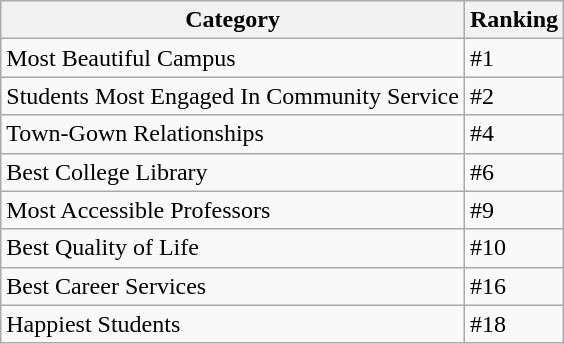<table class="wikitable">
<tr>
<th>Category</th>
<th>Ranking</th>
</tr>
<tr>
<td>Most Beautiful Campus</td>
<td>#1</td>
</tr>
<tr>
<td>Students Most Engaged In Community Service</td>
<td>#2</td>
</tr>
<tr>
<td>Town-Gown Relationships</td>
<td>#4</td>
</tr>
<tr>
<td>Best College Library</td>
<td>#6</td>
</tr>
<tr>
<td>Most Accessible Professors</td>
<td>#9</td>
</tr>
<tr>
<td>Best Quality of Life</td>
<td>#10</td>
</tr>
<tr>
<td>Best Career Services</td>
<td>#16</td>
</tr>
<tr>
<td>Happiest Students</td>
<td>#18</td>
</tr>
</table>
